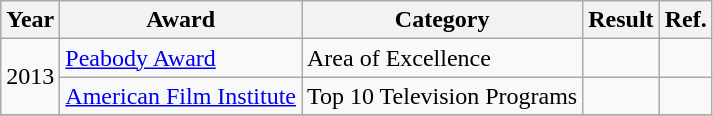<table class="wikitable plainrowheaders">
<tr>
<th>Year</th>
<th>Award</th>
<th>Category</th>
<th>Result</th>
<th>Ref.</th>
</tr>
<tr>
<td rowspan=2 style="text-align:center;">2013</td>
<td><a href='#'>Peabody Award</a></td>
<td>Area of Excellence</td>
<td></td>
<td style="text-align:center;"></td>
</tr>
<tr>
<td><a href='#'>American Film Institute</a></td>
<td>Top 10 Television Programs</td>
<td></td>
<td></td>
</tr>
<tr>
</tr>
</table>
